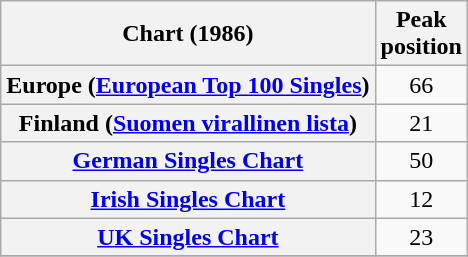<table class="wikitable sortable plainrowheaders" style="text-align:center">
<tr>
<th scope="col">Chart (1986)</th>
<th scope="col">Peak<br>position</th>
</tr>
<tr>
<th scope="row">Europe (<a href='#'>European Top 100 Singles</a>)</th>
<td>66</td>
</tr>
<tr>
<th scope="row">Finland (<a href='#'>Suomen virallinen lista</a>)</th>
<td>21</td>
</tr>
<tr>
<th scope="row"><a href='#'>German Singles Chart</a></th>
<td>50</td>
</tr>
<tr>
<th scope="row"><a href='#'>Irish Singles Chart</a></th>
<td>12</td>
</tr>
<tr>
<th scope="row"><a href='#'>UK Singles Chart</a></th>
<td>23</td>
</tr>
<tr>
</tr>
</table>
